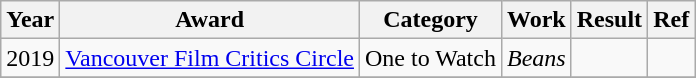<table class="wikitable plainrowheaders">
<tr>
<th>Year</th>
<th>Award</th>
<th>Category</th>
<th>Work</th>
<th>Result</th>
<th>Ref</th>
</tr>
<tr>
<td>2019</td>
<td><a href='#'>Vancouver Film Critics Circle</a></td>
<td>One to Watch</td>
<td><em>Beans</em></td>
<td></td>
<td></td>
</tr>
<tr>
</tr>
</table>
